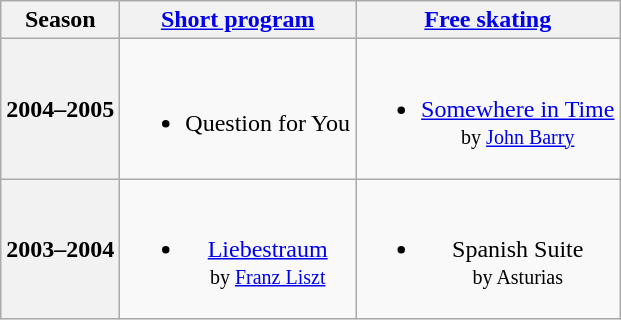<table class=wikitable style=text-align:center>
<tr>
<th>Season</th>
<th><a href='#'>Short program</a></th>
<th><a href='#'>Free skating</a></th>
</tr>
<tr>
<th>2004–2005 <br> </th>
<td><br><ul><li>Question for You</li></ul></td>
<td><br><ul><li><a href='#'>Somewhere in Time</a> <br><small> by <a href='#'>John Barry</a> </small></li></ul></td>
</tr>
<tr>
<th>2003–2004 <br> </th>
<td><br><ul><li><a href='#'>Liebestraum</a> <br><small> by <a href='#'>Franz Liszt</a> </small></li></ul></td>
<td><br><ul><li>Spanish Suite <br><small> by Asturias </small></li></ul></td>
</tr>
</table>
